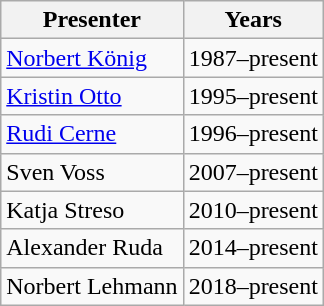<table class="wikitable sortable">
<tr>
<th>Presenter</th>
<th>Years</th>
</tr>
<tr>
<td><a href='#'>Norbert König</a></td>
<td>1987–present</td>
</tr>
<tr>
<td><a href='#'>Kristin Otto</a></td>
<td>1995–present</td>
</tr>
<tr>
<td><a href='#'>Rudi Cerne</a></td>
<td>1996–present</td>
</tr>
<tr>
<td>Sven Voss</td>
<td>2007–present</td>
</tr>
<tr>
<td>Katja Streso</td>
<td>2010–present</td>
</tr>
<tr>
<td>Alexander Ruda</td>
<td>2014–present</td>
</tr>
<tr>
<td>Norbert Lehmann</td>
<td>2018–present</td>
</tr>
</table>
